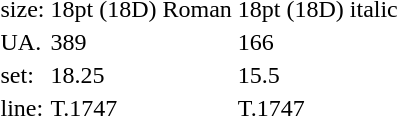<table style="margin-left:40px;">
<tr>
<td>size:</td>
<td>18pt (18D) Roman</td>
<td>18pt (18D) italic</td>
</tr>
<tr>
<td>UA.</td>
<td>389</td>
<td>166</td>
</tr>
<tr>
<td>set:</td>
<td>18.25</td>
<td>15.5</td>
</tr>
<tr>
<td>line:</td>
<td>T.1747</td>
<td>T.1747</td>
</tr>
</table>
